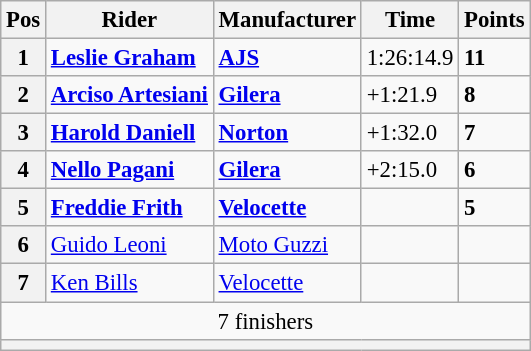<table class="wikitable" style="font-size: 95%;">
<tr>
<th>Pos</th>
<th>Rider</th>
<th>Manufacturer</th>
<th>Time</th>
<th>Points</th>
</tr>
<tr>
<th>1</th>
<td> <strong><a href='#'>Leslie Graham</a></strong></td>
<td><strong><a href='#'>AJS</a></strong></td>
<td>1:26:14.9</td>
<td><strong>11</strong></td>
</tr>
<tr>
<th>2</th>
<td> <strong><a href='#'>Arciso Artesiani</a></strong></td>
<td><strong><a href='#'>Gilera</a></strong></td>
<td>+1:21.9</td>
<td><strong>8</strong></td>
</tr>
<tr>
<th>3</th>
<td> <strong><a href='#'>Harold Daniell</a></strong></td>
<td><strong><a href='#'>Norton</a></strong></td>
<td>+1:32.0</td>
<td><strong>7</strong></td>
</tr>
<tr>
<th>4</th>
<td> <strong><a href='#'>Nello Pagani</a></strong></td>
<td><strong><a href='#'>Gilera</a></strong></td>
<td>+2:15.0</td>
<td><strong>6</strong></td>
</tr>
<tr>
<th>5</th>
<td> <strong><a href='#'>Freddie Frith</a></strong></td>
<td><strong><a href='#'>Velocette</a></strong></td>
<td></td>
<td><strong>5</strong></td>
</tr>
<tr>
<th>6</th>
<td> <a href='#'>Guido Leoni</a></td>
<td><a href='#'>Moto Guzzi</a></td>
<td></td>
<td></td>
</tr>
<tr>
<th>7</th>
<td> <a href='#'>Ken Bills</a></td>
<td><a href='#'>Velocette</a></td>
<td></td>
<td></td>
</tr>
<tr>
<td colspan=5 align=center>7 finishers</td>
</tr>
<tr>
<th colspan=5></th>
</tr>
</table>
